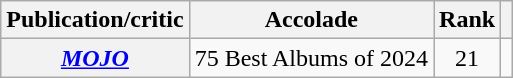<table class="wikitable sortable plainrowheaders">
<tr>
<th scope="col">Publication/critic</th>
<th scope="col">Accolade</th>
<th scope="col">Rank</th>
<th scope="col" class="unsortable"></th>
</tr>
<tr>
<th scope="row"><em><a href='#'>MOJO</a></em></th>
<td>75 Best Albums of 2024</td>
<td style="text-align: center;">21</td>
<td style="text-align: center;"></td>
</tr>
</table>
